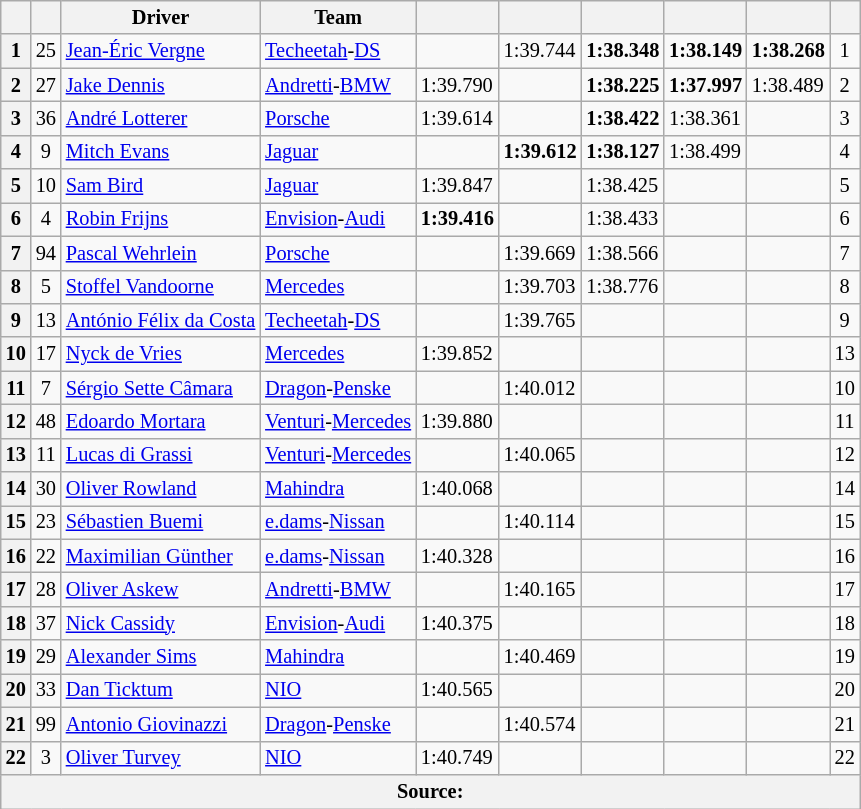<table class="wikitable sortable" style="font-size: 85%">
<tr>
<th scope="col"></th>
<th scope="col"></th>
<th scope="col">Driver</th>
<th scope="col">Team</th>
<th scope="col"></th>
<th scope="col"></th>
<th scope="col"></th>
<th scope="col"></th>
<th scope="col"></th>
<th scope="col"></th>
</tr>
<tr>
<th scope="row">1</th>
<td align="center">25</td>
<td data-sort-value="JEV"> <a href='#'>Jean-Éric Vergne</a></td>
<td><a href='#'>Techeetah</a>-<a href='#'>DS</a></td>
<td></td>
<td>1:39.744</td>
<td><strong>1:38.348</strong></td>
<td><strong>1:38.149</strong></td>
<td><strong>1:38.268</strong></td>
<td align="center">1</td>
</tr>
<tr>
<th scope="row">2</th>
<td align="center">27</td>
<td data-sort-value="DEN"> <a href='#'>Jake Dennis</a></td>
<td><a href='#'>Andretti</a>-<a href='#'>BMW</a></td>
<td>1:39.790</td>
<td></td>
<td><strong>1:38.225</strong></td>
<td><strong>1:37.997</strong></td>
<td>1:38.489</td>
<td align="center">2</td>
</tr>
<tr>
<th scope="row">3</th>
<td align="center">36</td>
<td data-sort-value="LOT"> <a href='#'>André Lotterer</a></td>
<td><a href='#'>Porsche</a></td>
<td>1:39.614</td>
<td></td>
<td><strong>1:38.422</strong></td>
<td>1:38.361</td>
<td></td>
<td align="center">3</td>
</tr>
<tr>
<th scope="row">4</th>
<td align="center">9</td>
<td data-sort-value="EVA"> <a href='#'>Mitch Evans</a></td>
<td><a href='#'>Jaguar</a></td>
<td></td>
<td><strong>1:39.612</strong></td>
<td><strong>1:38.127</strong></td>
<td>1:38.499</td>
<td></td>
<td align="center">4</td>
</tr>
<tr>
<th scope="row">5</th>
<td align="center">10</td>
<td data-sort-value="BIR"> <a href='#'>Sam Bird</a></td>
<td><a href='#'>Jaguar</a></td>
<td>1:39.847</td>
<td></td>
<td>1:38.425</td>
<td></td>
<td></td>
<td align="center">5</td>
</tr>
<tr>
<th scope="row">6</th>
<td align="center">4</td>
<td data-sort-value="FRI"> <a href='#'>Robin Frijns</a></td>
<td><a href='#'>Envision</a>-<a href='#'>Audi</a></td>
<td><strong>1:39.416</strong></td>
<td></td>
<td>1:38.433</td>
<td></td>
<td></td>
<td align="center">6</td>
</tr>
<tr>
<th scope="row">7</th>
<td align="center">94</td>
<td data-sort-value="WEH"> <a href='#'>Pascal Wehrlein</a></td>
<td><a href='#'>Porsche</a></td>
<td></td>
<td>1:39.669</td>
<td>1:38.566</td>
<td></td>
<td></td>
<td align="center">7</td>
</tr>
<tr>
<th scope="row">8</th>
<td align="center">5</td>
<td data-sort-value="VAN"> <a href='#'>Stoffel Vandoorne</a></td>
<td><a href='#'>Mercedes</a></td>
<td></td>
<td>1:39.703</td>
<td>1:38.776</td>
<td></td>
<td></td>
<td align="center">8</td>
</tr>
<tr>
<th scope="row">9</th>
<td align="center">13</td>
<td data-sort-value="DAC"> <a href='#'>António Félix da Costa</a></td>
<td><a href='#'>Techeetah</a>-<a href='#'>DS</a></td>
<td></td>
<td>1:39.765</td>
<td></td>
<td></td>
<td></td>
<td align="center">9</td>
</tr>
<tr>
<th scope="row">10</th>
<td align="center">17</td>
<td data-sort-value="DEV"> <a href='#'>Nyck de Vries</a></td>
<td><a href='#'>Mercedes</a></td>
<td>1:39.852</td>
<td></td>
<td></td>
<td></td>
<td></td>
<td align="center">13</td>
</tr>
<tr>
<th scope="row">11</th>
<td align="center">7</td>
<td data-sort-value="SET"> <a href='#'>Sérgio Sette Câmara</a></td>
<td><a href='#'>Dragon</a>-<a href='#'>Penske</a></td>
<td></td>
<td>1:40.012</td>
<td></td>
<td></td>
<td></td>
<td align="center">10</td>
</tr>
<tr>
<th scope="row">12</th>
<td align="center">48</td>
<td data-sort-value="MOR"> <a href='#'>Edoardo Mortara</a></td>
<td><a href='#'>Venturi</a>-<a href='#'>Mercedes</a></td>
<td>1:39.880</td>
<td></td>
<td></td>
<td></td>
<td></td>
<td align="center">11</td>
</tr>
<tr>
<th scope="row">13</th>
<td align="center">11</td>
<td data-sort-value="DIG"> <a href='#'>Lucas di Grassi</a></td>
<td><a href='#'>Venturi</a>-<a href='#'>Mercedes</a></td>
<td></td>
<td>1:40.065</td>
<td></td>
<td></td>
<td></td>
<td align="center">12</td>
</tr>
<tr>
<th scope="row">14</th>
<td align="center">30</td>
<td data-sort-value="ROW"> <a href='#'>Oliver Rowland</a></td>
<td><a href='#'>Mahindra</a></td>
<td>1:40.068</td>
<td></td>
<td></td>
<td></td>
<td></td>
<td align="center">14</td>
</tr>
<tr>
<th scope="row">15</th>
<td align="center">23</td>
<td data-sort-value="BUE"> <a href='#'>Sébastien Buemi</a></td>
<td><a href='#'>e.dams</a>-<a href='#'>Nissan</a></td>
<td></td>
<td>1:40.114</td>
<td></td>
<td></td>
<td></td>
<td align="center">15</td>
</tr>
<tr>
<th scope="row">16</th>
<td align="center">22</td>
<td data-sort-value="GUE"> <a href='#'>Maximilian Günther</a></td>
<td><a href='#'>e.dams</a>-<a href='#'>Nissan</a></td>
<td>1:40.328</td>
<td></td>
<td></td>
<td></td>
<td></td>
<td align="center">16</td>
</tr>
<tr>
<th scope="row">17</th>
<td align="center">28</td>
<td data-sort-value="ASK"> <a href='#'>Oliver Askew</a></td>
<td><a href='#'>Andretti</a>-<a href='#'>BMW</a></td>
<td></td>
<td>1:40.165</td>
<td></td>
<td></td>
<td></td>
<td align="center">17</td>
</tr>
<tr>
<th scope="row">18</th>
<td align="center">37</td>
<td data-sort-value="CAS"> <a href='#'>Nick Cassidy</a></td>
<td><a href='#'>Envision</a>-<a href='#'>Audi</a></td>
<td>1:40.375</td>
<td></td>
<td></td>
<td></td>
<td></td>
<td align="center">18</td>
</tr>
<tr>
<th scope="row">19</th>
<td align="center">29</td>
<td data-sort-value="SIM"> <a href='#'>Alexander Sims</a></td>
<td><a href='#'>Mahindra</a></td>
<td></td>
<td>1:40.469</td>
<td></td>
<td></td>
<td></td>
<td align="center">19</td>
</tr>
<tr>
<th scope="row">20</th>
<td align="center">33</td>
<td data-sort-value="TIC"> <a href='#'>Dan Ticktum</a></td>
<td><a href='#'>NIO</a></td>
<td>1:40.565</td>
<td></td>
<td></td>
<td></td>
<td></td>
<td align="center">20</td>
</tr>
<tr>
<th scope="row">21</th>
<td align="center">99</td>
<td data-sort-value="GIO"> <a href='#'>Antonio Giovinazzi</a></td>
<td><a href='#'>Dragon</a>-<a href='#'>Penske</a></td>
<td></td>
<td>1:40.574</td>
<td></td>
<td></td>
<td></td>
<td align="center">21</td>
</tr>
<tr>
<th scope="row">22</th>
<td align="center">3</td>
<td data-sort-value="TUR"> <a href='#'>Oliver Turvey</a></td>
<td><a href='#'>NIO</a></td>
<td>1:40.749</td>
<td></td>
<td></td>
<td></td>
<td></td>
<td align="center">22</td>
</tr>
<tr>
<th colspan="10">Source:</th>
</tr>
</table>
